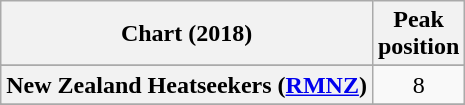<table class="wikitable plainrowheaders sortable" style="text-align:center;">
<tr>
<th scope="col">Chart (2018)</th>
<th scope="col">Peak<br>position</th>
</tr>
<tr>
</tr>
<tr>
<th scope="row">New Zealand Heatseekers (<a href='#'>RMNZ</a>)</th>
<td>8</td>
</tr>
<tr>
</tr>
<tr>
</tr>
</table>
